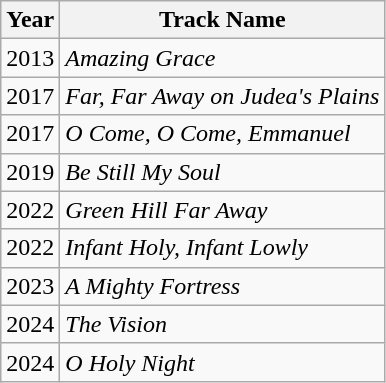<table class="wikitable sortable" border="1" align="center">
<tr>
<th>Year</th>
<th>Track Name</th>
</tr>
<tr>
<td align="center">2013</td>
<td><em>Amazing Grace</em></td>
</tr>
<tr>
<td align="center">2017</td>
<td><em>Far, Far Away on Judea's Plains</em></td>
</tr>
<tr>
<td align="center">2017</td>
<td><em>O Come, O Come, Emmanuel</em></td>
</tr>
<tr>
<td align="center">2019</td>
<td><em>Be Still My Soul</em></td>
</tr>
<tr>
<td align="center">2022</td>
<td><em>Green Hill Far Away</em></td>
</tr>
<tr>
<td align="center">2022</td>
<td><em>Infant Holy, Infant Lowly</em></td>
</tr>
<tr>
<td align="center">2023</td>
<td><em>A Mighty Fortress</em></td>
</tr>
<tr>
<td align="center">2024</td>
<td><em>The Vision</em></td>
</tr>
<tr>
<td align="center">2024</td>
<td><em>O Holy Night</em></td>
</tr>
</table>
